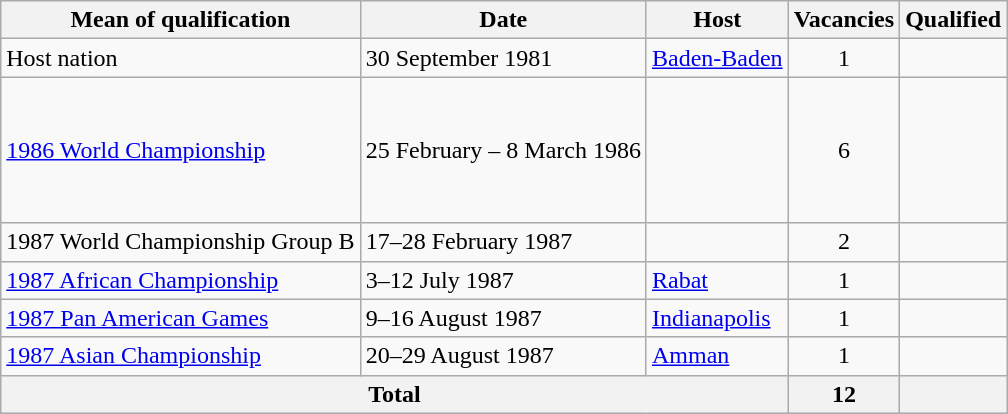<table class="wikitable">
<tr>
<th>Mean of qualification</th>
<th>Date</th>
<th>Host</th>
<th>Vacancies</th>
<th>Qualified</th>
</tr>
<tr>
<td>Host nation</td>
<td>30 September 1981</td>
<td> <a href='#'>Baden-Baden</a></td>
<td align=center>1</td>
<td></td>
</tr>
<tr>
<td><a href='#'>1986 World Championship</a></td>
<td>25 February – 8 March 1986</td>
<td></td>
<td align=center>6</td>
<td><br><br><br><br><br></td>
</tr>
<tr>
<td>1987 World Championship Group B</td>
<td>17–28 February 1987</td>
<td></td>
<td align=center>2</td>
<td><br></td>
</tr>
<tr>
<td><a href='#'>1987 African Championship</a></td>
<td>3–12 July 1987</td>
<td> <a href='#'>Rabat</a></td>
<td align=center>1</td>
<td></td>
</tr>
<tr>
<td><a href='#'>1987 Pan American Games</a></td>
<td>9–16 August 1987</td>
<td> <a href='#'>Indianapolis</a></td>
<td align=center>1</td>
<td></td>
</tr>
<tr>
<td><a href='#'>1987 Asian Championship</a></td>
<td>20–29 August 1987</td>
<td> <a href='#'>Amman</a></td>
<td align=center>1</td>
<td></td>
</tr>
<tr>
<th colspan=3>Total</th>
<th>12</th>
<th></th>
</tr>
</table>
